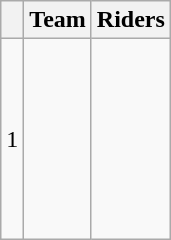<table class="wikitable">
<tr>
<th></th>
<th>Team</th>
<th>Riders</th>
</tr>
<tr>
<td>1</td>
<td><strong></strong></td>
<td><br><br><br>
<br>
<br>
<br>
<br></td>
</tr>
</table>
